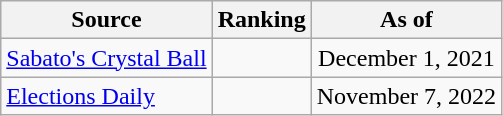<table class="wikitable" style="text-align:center">
<tr>
<th>Source</th>
<th>Ranking</th>
<th>As of</th>
</tr>
<tr>
<td align=left><a href='#'>Sabato's Crystal Ball</a></td>
<td></td>
<td>December 1, 2021</td>
</tr>
<tr>
<td align="left"><a href='#'>Elections Daily</a></td>
<td></td>
<td>November 7, 2022</td>
</tr>
</table>
